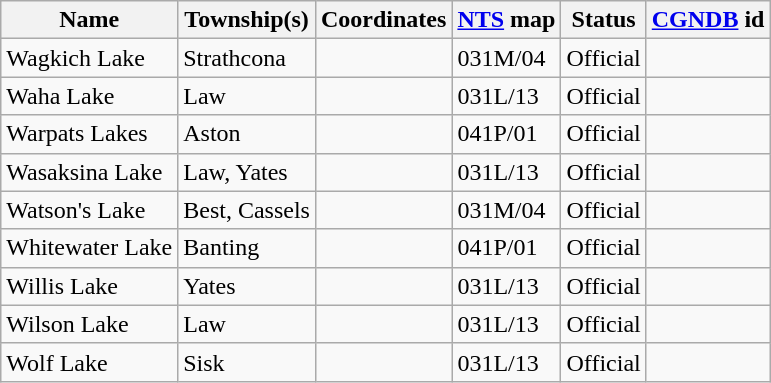<table class="wikitable sortable">
<tr>
<th>Name</th>
<th>Township(s)</th>
<th data-sort-type="number">Coordinates</th>
<th><a href='#'>NTS</a> map</th>
<th data-sort-type="number">Status</th>
<th><a href='#'>CGNDB</a> id</th>
</tr>
<tr>
<td>Wagkich Lake</td>
<td>Strathcona</td>
<td></td>
<td>031M/04</td>
<td>Official</td>
<td></td>
</tr>
<tr>
<td>Waha Lake</td>
<td>Law</td>
<td></td>
<td>031L/13</td>
<td>Official</td>
<td></td>
</tr>
<tr>
<td>Warpats Lakes</td>
<td>Aston</td>
<td></td>
<td>041P/01</td>
<td>Official</td>
<td></td>
</tr>
<tr>
<td>Wasaksina Lake</td>
<td>Law, Yates</td>
<td></td>
<td>031L/13</td>
<td>Official</td>
<td></td>
</tr>
<tr>
<td>Watson's Lake</td>
<td>Best, Cassels</td>
<td></td>
<td>031M/04</td>
<td>Official</td>
<td></td>
</tr>
<tr>
<td>Whitewater Lake</td>
<td>Banting</td>
<td></td>
<td>041P/01</td>
<td>Official</td>
<td></td>
</tr>
<tr>
<td>Willis Lake</td>
<td>Yates</td>
<td></td>
<td>031L/13</td>
<td>Official</td>
<td></td>
</tr>
<tr>
<td>Wilson Lake</td>
<td>Law</td>
<td></td>
<td>031L/13</td>
<td>Official</td>
<td></td>
</tr>
<tr>
<td>Wolf Lake</td>
<td>Sisk</td>
<td></td>
<td>031L/13</td>
<td>Official</td>
<td></td>
</tr>
</table>
